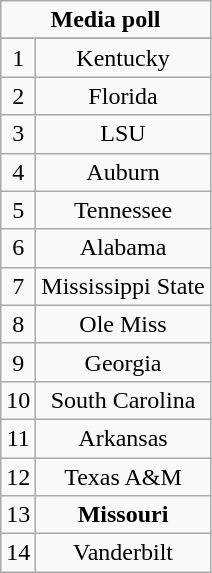<table class="wikitable">
<tr align="center">
<td align="center" Colspan="3"><strong>Media poll</strong></td>
</tr>
<tr align="center">
</tr>
<tr align="center">
<td>1</td>
<td>Kentucky</td>
</tr>
<tr align="center">
<td>2</td>
<td>Florida</td>
</tr>
<tr align="center">
<td>3</td>
<td>LSU</td>
</tr>
<tr align="center">
<td>4</td>
<td>Auburn</td>
</tr>
<tr align="center">
<td>5</td>
<td>Tennessee</td>
</tr>
<tr align="center">
<td>6</td>
<td>Alabama</td>
</tr>
<tr align="center">
<td>7</td>
<td>Mississippi State</td>
</tr>
<tr align="center">
<td>8</td>
<td>Ole Miss</td>
</tr>
<tr align="center">
<td>9</td>
<td>Georgia</td>
</tr>
<tr align="center">
<td>10</td>
<td>South Carolina</td>
</tr>
<tr align="center">
<td>11</td>
<td>Arkansas</td>
</tr>
<tr align="center">
<td>12</td>
<td>Texas A&M</td>
</tr>
<tr align="center">
<td>13</td>
<td><strong>Missouri</strong></td>
</tr>
<tr align="center">
<td>14</td>
<td>Vanderbilt</td>
</tr>
</table>
